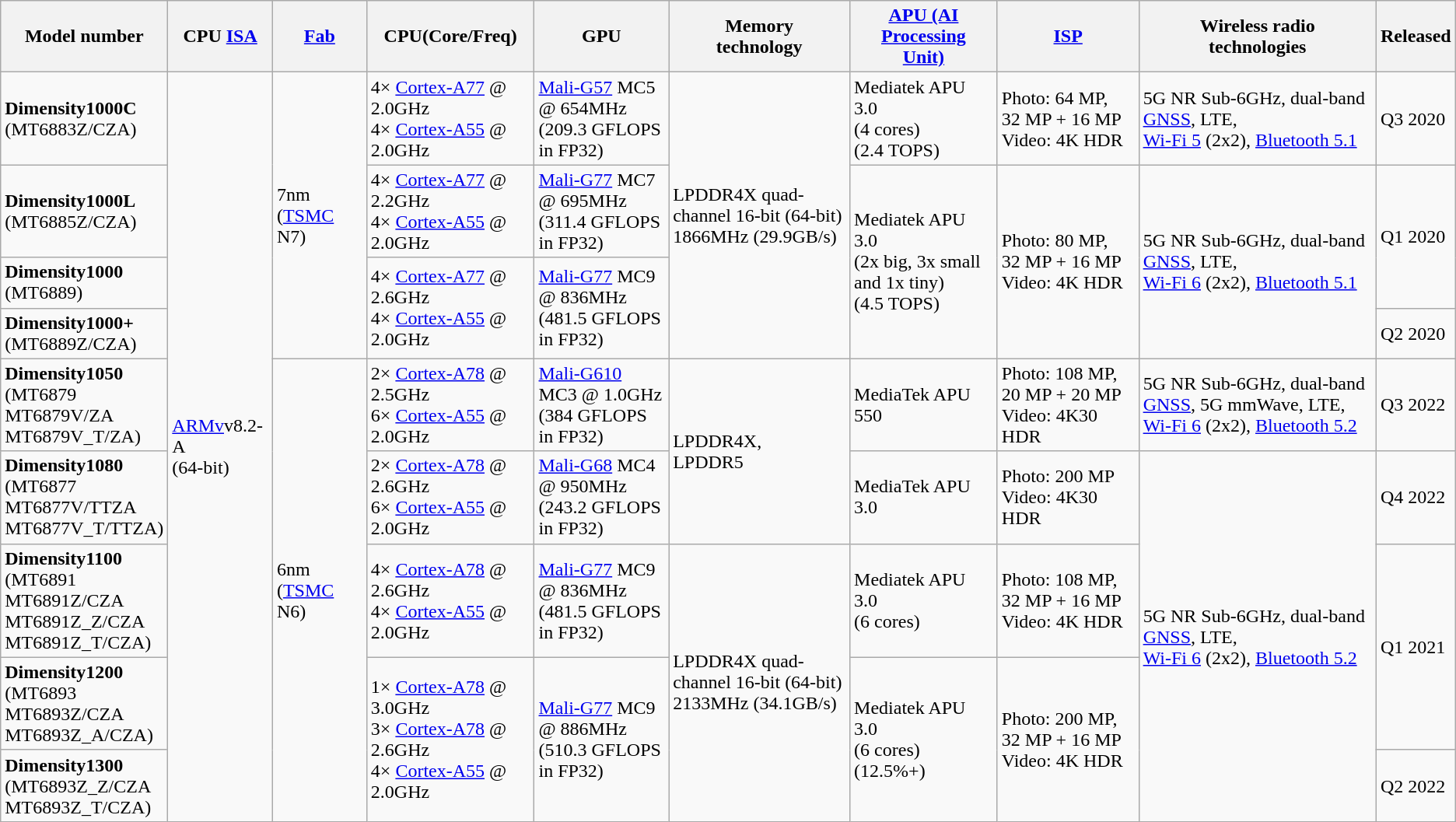<table class="wikitable">
<tr>
<th>Model number</th>
<th>CPU <a href='#'>ISA</a></th>
<th><a href='#'>Fab</a></th>
<th>CPU(Core/Freq)</th>
<th>GPU</th>
<th>Memory<br>technology</th>
<th><a href='#'>APU (AI <br>Processing <br>Unit)</a></th>
<th><a href='#'>ISP</a></th>
<th>Wireless radio <br>technologies</th>
<th>Released</th>
</tr>
<tr>
<td><b>Dimensity1000C</b><br>(MT6883Z/CZA)</td>
<td rowspan="9"><a href='#'>ARMv</a>v8.2-A<br>(64-bit)</td>
<td rowspan="4">7nm (<a href='#'>TSMC</a> N7)</td>
<td>4× <a href='#'>Cortex-A77</a> @ 2.0GHz<br>4× <a href='#'>Cortex-A55</a> @ 2.0GHz</td>
<td><a href='#'>Mali-G57</a> MC5 @ 654MHz<br>(209.3 GFLOPS in FP32)</td>
<td rowspan="4">LPDDR4X quad-channel 16-bit (64-bit)<br>1866MHz (29.9GB/s)</td>
<td>Mediatek APU 3.0 <br>(4 cores)<br>(2.4 TOPS)</td>
<td>Photo: 64 MP, 32 MP + 16 MP<br>Video: 4K HDR</td>
<td>5G NR Sub-6GHz, dual-band <a href='#'>GNSS</a>, LTE,<br><a href='#'>Wi-Fi 5</a> (2x2), <a href='#'>Bluetooth 5.1</a></td>
<td>Q3 2020</td>
</tr>
<tr>
<td><b>Dimensity1000L</b><br>(MT6885Z/CZA)</td>
<td>4× <a href='#'>Cortex-A77</a> @ 2.2GHz<br>4× <a href='#'>Cortex-A55</a> @ 2.0GHz</td>
<td><a href='#'>Mali-G77</a> MC7 @ 695MHz<br>(311.4 GFLOPS in FP32)</td>
<td rowspan="3">Mediatek APU 3.0 <br>(2x big, 3x small and 1x tiny) <br>(4.5 TOPS)</td>
<td rowspan="3">Photo: 80 MP, 32 MP + 16 MP<br>Video: 4K HDR</td>
<td rowspan="3">5G NR Sub-6GHz, dual-band <a href='#'>GNSS</a>, LTE,<br><a href='#'>Wi-Fi 6</a> (2x2), <a href='#'>Bluetooth 5.1</a></td>
<td rowspan="2">Q1 2020</td>
</tr>
<tr>
<td><b>Dimensity1000</b><br>(MT6889)</td>
<td rowspan="2">4× <a href='#'>Cortex-A77</a> @ 2.6GHz<br>4× <a href='#'>Cortex-A55</a> @ 2.0GHz</td>
<td rowspan="2"><a href='#'>Mali-G77</a> MC9 @ 836MHz<br>(481.5 GFLOPS in FP32)</td>
</tr>
<tr>
<td><b>Dimensity1000+</b><br>(MT6889Z/CZA)</td>
<td>Q2 2020</td>
</tr>
<tr>
<td><b>Dimensity1050</b><br>(MT6879<br>MT6879V/ZA<br>MT6879V_T/ZA)</td>
<td rowspan="5">6nm (<a href='#'>TSMC</a> N6)</td>
<td>2× <a href='#'>Cortex-A78</a> @ 2.5GHz<br>6× <a href='#'>Cortex-A55</a> @ 2.0GHz</td>
<td><a href='#'>Mali-G610</a> MC3 @ 1.0GHz<br>(384 GFLOPS in FP32)</td>
<td rowspan="2">LPDDR4X, <br>LPDDR5</td>
<td>MediaTek APU 550</td>
<td>Photo: 108 MP, 20 MP + 20 MP<br>Video: 4K30 HDR</td>
<td>5G NR Sub-6GHz, dual-band <a href='#'>GNSS</a>, 5G mmWave, LTE,<br><a href='#'>Wi-Fi 6</a> (2x2), <a href='#'>Bluetooth 5.2</a></td>
<td>Q3 2022</td>
</tr>
<tr>
<td><b>Dimensity1080</b><br>(MT6877<br>MT6877V/TTZA<br>MT6877V_T/TTZA)</td>
<td>2× <a href='#'>Cortex-A78</a> @ 2.6GHz<br>6× <a href='#'>Cortex-A55</a> @ 2.0GHz</td>
<td><a href='#'>Mali-G68</a> MC4 @ 950MHz<br>(243.2 GFLOPS in FP32)</td>
<td>MediaTek APU 3.0</td>
<td>Photo: 200 MP<br>Video: 4K30 HDR</td>
<td rowspan="4">5G NR Sub-6GHz, dual-band <a href='#'>GNSS</a>, LTE,<br><a href='#'>Wi-Fi 6</a> (2x2), <a href='#'>Bluetooth 5.2</a></td>
<td>Q4 2022</td>
</tr>
<tr>
<td><b>Dimensity1100</b><br>(MT6891<br>MT6891Z/CZA<br>MT6891Z_Z/CZA<br>MT6891Z_T/CZA)</td>
<td>4× <a href='#'>Cortex-A78</a> @ 2.6GHz<br>4× <a href='#'>Cortex-A55</a> @ 2.0GHz</td>
<td><a href='#'>Mali-G77</a> MC9 @ 836MHz<br>(481.5 GFLOPS in FP32)</td>
<td rowspan="3">LPDDR4X quad-channel 16-bit (64-bit)<br>2133MHz (34.1GB/s)</td>
<td>Mediatek APU 3.0 <br>(6 cores)</td>
<td>Photo: 108 MP, 32 MP + 16 MP<br>Video: 4K HDR</td>
<td rowspan="2">Q1 2021</td>
</tr>
<tr>
<td><b>Dimensity1200</b><br>(MT6893<br>MT6893Z/CZA<br>MT6893Z_A/CZA)</td>
<td rowspan="2">1× <a href='#'>Cortex-A78</a> @ 3.0GHz<br>3× <a href='#'>Cortex-A78</a> @ 2.6GHz<br>4× <a href='#'>Cortex-A55</a> @ 2.0GHz</td>
<td rowspan="2"><a href='#'>Mali-G77</a> MC9 @ 886MHz<br>(510.3 GFLOPS in FP32)</td>
<td rowspan="2">Mediatek APU 3.0 <br>(6 cores) (12.5%+)</td>
<td rowspan="2">Photo: 200 MP, 32 MP + 16 MP<br>Video: 4K HDR</td>
</tr>
<tr>
<td><b>Dimensity1300</b><br>(MT6893Z_Z/CZA <br>MT6893Z_T/CZA)</td>
<td>Q2 2022</td>
</tr>
</table>
